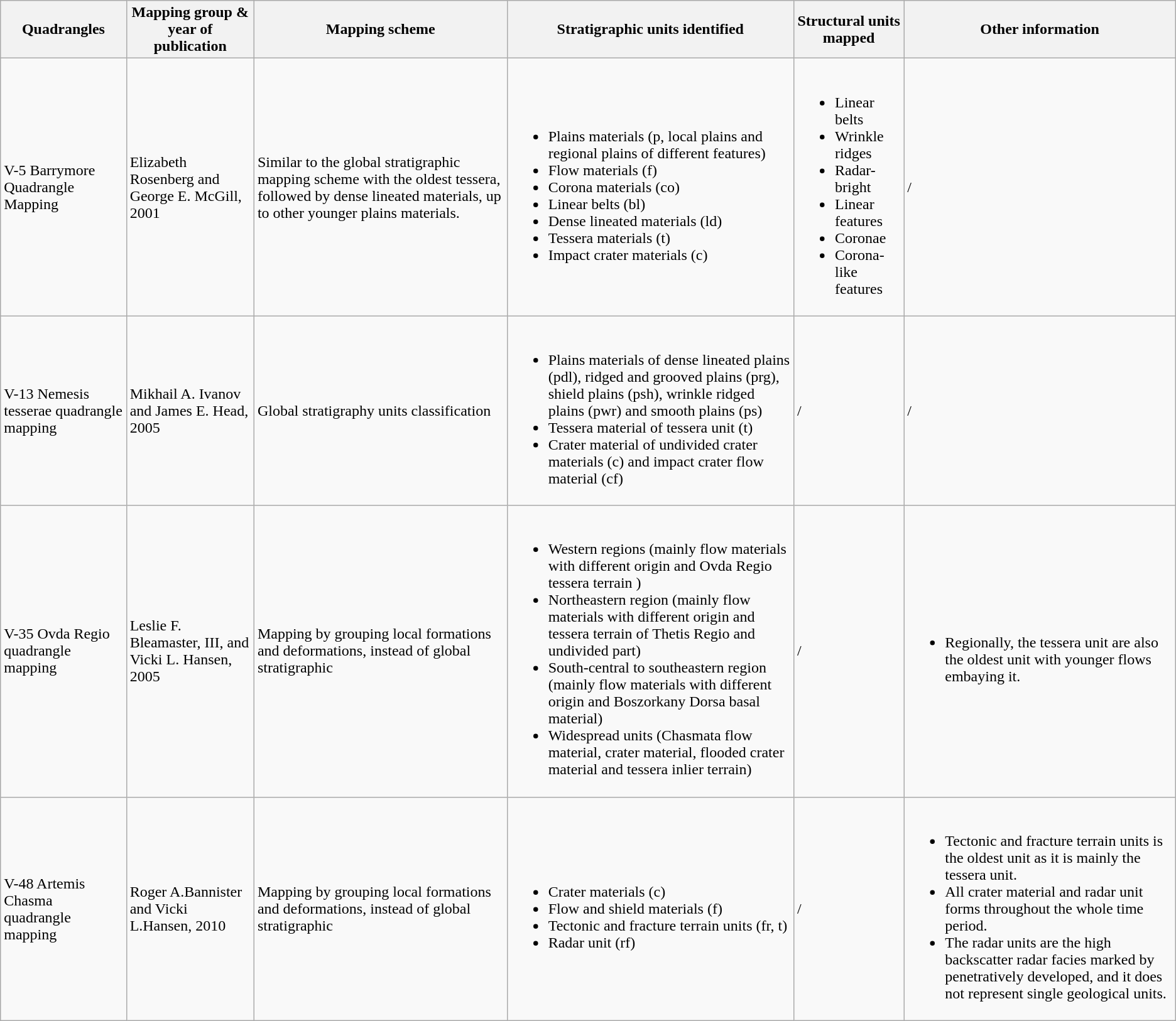<table class="wikitable">
<tr>
<th>Quadrangles</th>
<th>Mapping group & year of publication</th>
<th>Mapping scheme</th>
<th>Stratigraphic units identified</th>
<th>Structural units mapped</th>
<th>Other information</th>
</tr>
<tr>
<td>V-5 Barrymore Quadrangle Mapping</td>
<td>Elizabeth Rosenberg and George E. McGill, 2001</td>
<td>Similar to the global stratigraphic mapping scheme with the oldest tessera, followed by dense lineated materials, up to other younger plains materials.</td>
<td><br><ul><li>Plains materials (p, local plains and regional plains of different features)</li><li>Flow materials (f)</li><li>Corona materials (co)</li><li>Linear belts (bl)</li><li>Dense lineated materials (ld)</li><li>Tessera materials (t)</li><li>Impact crater materials (c)</li></ul></td>
<td><br><ul><li>Linear belts</li><li>Wrinkle ridges</li><li>Radar-bright</li><li>Linear features</li><li>Coronae</li><li>Corona-like features</li></ul></td>
<td>/</td>
</tr>
<tr>
<td>V-13 Nemesis tesserae quadrangle mapping</td>
<td>Mikhail A. Ivanov and James E. Head, 2005</td>
<td>Global stratigraphy units classification</td>
<td><br><ul><li>Plains materials of dense lineated plains (pdl), ridged and grooved plains (prg), shield plains (psh), wrinkle ridged plains (pwr) and smooth plains (ps)</li><li>Tessera material of tessera unit (t)</li><li>Crater material of undivided crater materials (c) and impact crater flow material (cf)</li></ul></td>
<td>/</td>
<td>/</td>
</tr>
<tr>
<td>V-35 Ovda Regio quadrangle mapping</td>
<td>Leslie F. Bleamaster, III, and Vicki L. Hansen, 2005</td>
<td>Mapping by grouping local formations and deformations, instead of global stratigraphic</td>
<td><br><ul><li>Western regions (mainly flow materials with different origin and Ovda Regio tessera terrain )</li><li>Northeastern region (mainly flow materials with different origin and tessera terrain of Thetis Regio and undivided part)</li><li>South-central to southeastern region  (mainly flow materials with different origin and Boszorkany Dorsa basal material)</li><li>Widespread units (Chasmata flow material, crater material, flooded crater material and tessera inlier terrain)</li></ul></td>
<td>/</td>
<td><br><ul><li>Regionally, the tessera unit are also the oldest unit with younger flows embaying it.</li></ul></td>
</tr>
<tr>
<td>V-48 Artemis Chasma quadrangle mapping</td>
<td>Roger A.Bannister and Vicki L.Hansen, 2010</td>
<td>Mapping by grouping local formations and deformations, instead of global stratigraphic</td>
<td><br><ul><li>Crater materials (c)</li><li>Flow and shield materials (f)</li><li>Tectonic and fracture terrain units (fr, t)</li><li>Radar unit (rf)</li></ul></td>
<td>/</td>
<td><br><ul><li>Tectonic and fracture terrain units is the oldest unit as it is mainly the tessera unit.</li><li>All crater material and radar unit forms throughout the whole time period.</li><li>The radar units are the high backscatter radar facies marked by penetratively developed, and it does not represent single geological units.</li></ul></td>
</tr>
</table>
